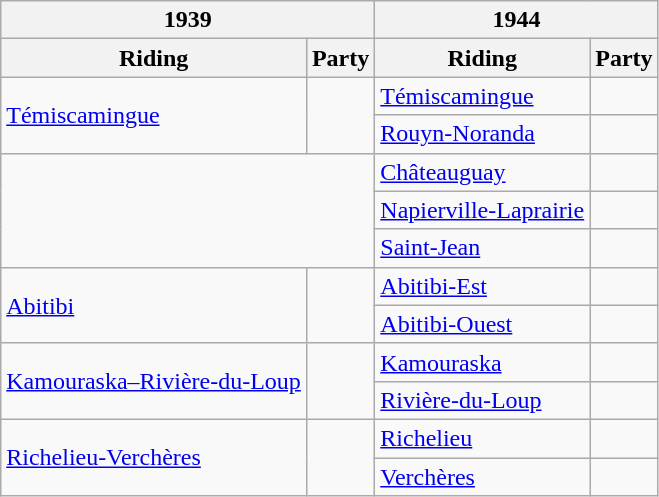<table class="wikitable">
<tr>
<th colspan="2">1939</th>
<th colspan="3">1944</th>
</tr>
<tr>
<th>Riding</th>
<th>Party</th>
<th>Riding</th>
<th>Party</th>
</tr>
<tr>
<td rowspan="2"><a href='#'>Témiscamingue</a></td>
<td rowspan="2"></td>
<td><a href='#'>Témiscamingue</a></td>
<td></td>
</tr>
<tr>
<td><a href='#'>Rouyn-Noranda</a></td>
<td></td>
</tr>
<tr>
<td colspan="2" rowspan="3"><br></td>
<td><a href='#'>Châteauguay</a></td>
<td></td>
</tr>
<tr>
<td><a href='#'>Napierville-Laprairie</a></td>
<td></td>
</tr>
<tr>
<td><a href='#'>Saint-Jean</a></td>
<td></td>
</tr>
<tr>
<td rowspan="2"><a href='#'>Abitibi</a></td>
<td rowspan="2"></td>
<td><a href='#'>Abitibi-Est</a></td>
<td></td>
</tr>
<tr>
<td><a href='#'>Abitibi-Ouest</a></td>
<td></td>
</tr>
<tr>
<td rowspan="2"><a href='#'>Kamouraska–Rivière-du-Loup</a></td>
<td rowspan="2"></td>
<td><a href='#'>Kamouraska</a></td>
<td></td>
</tr>
<tr>
<td><a href='#'>Rivière-du-Loup</a></td>
<td></td>
</tr>
<tr>
<td rowspan="2"><a href='#'>Richelieu-Verchères</a></td>
<td rowspan="2"></td>
<td><a href='#'>Richelieu</a></td>
<td></td>
</tr>
<tr>
<td><a href='#'>Verchères</a></td>
<td></td>
</tr>
</table>
